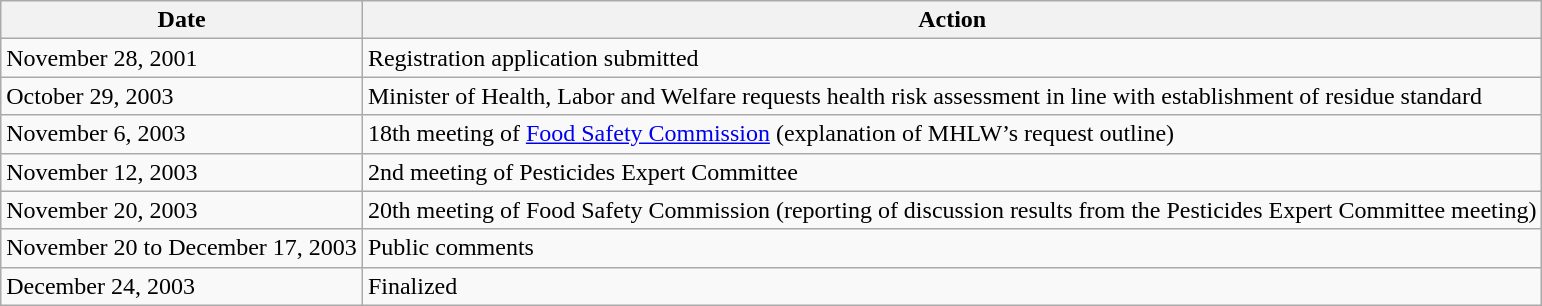<table class="wikitable">
<tr>
<th>Date</th>
<th>Action</th>
</tr>
<tr>
<td>November 28, 2001</td>
<td>Registration application submitted</td>
</tr>
<tr>
<td>October 29, 2003</td>
<td>Minister of Health, Labor and Welfare requests health risk assessment in line with establishment of residue standard</td>
</tr>
<tr>
<td>November 6, 2003</td>
<td>18th meeting of <a href='#'>Food Safety Commission</a> (explanation of MHLW’s request outline)</td>
</tr>
<tr>
<td>November 12, 2003</td>
<td>2nd meeting of Pesticides Expert Committee</td>
</tr>
<tr>
<td>November 20, 2003</td>
<td>20th meeting of Food Safety Commission (reporting of discussion results from the Pesticides Expert Committee meeting)</td>
</tr>
<tr>
<td>November 20 to December 17, 2003</td>
<td>Public comments</td>
</tr>
<tr>
<td>December 24, 2003</td>
<td>Finalized</td>
</tr>
</table>
